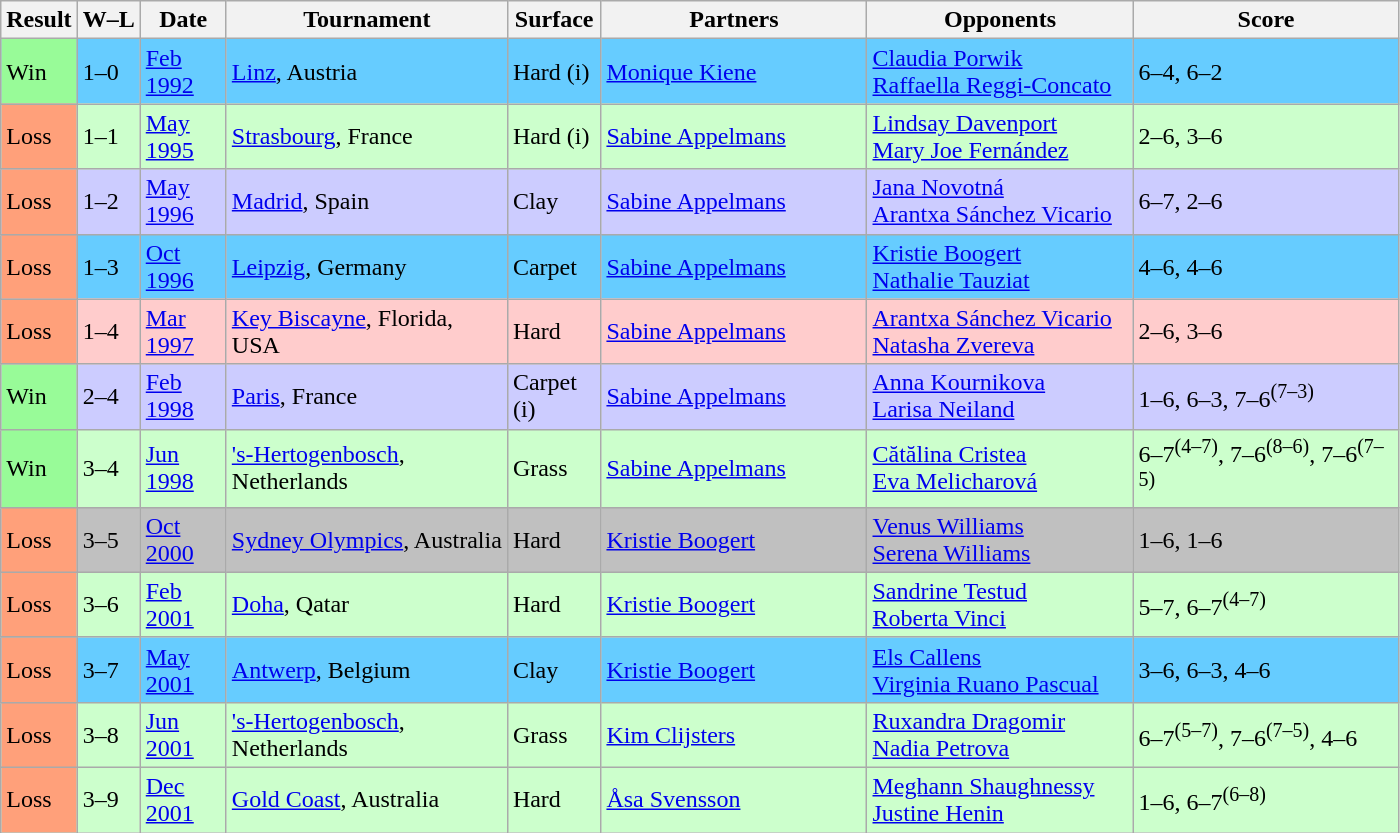<table class="sortable wikitable">
<tr>
<th>Result</th>
<th class="unsortable">W–L</th>
<th style="width:50px">Date</th>
<th style="width:180px">Tournament</th>
<th style="width:55px">Surface</th>
<th style="width:170px">Partners</th>
<th style="width:170px">Opponents</th>
<th style="width:170px" class="unsortable">Score</th>
</tr>
<tr bgcolor="#66CCFF">
<td style="background:#98fb98;">Win</td>
<td>1–0</td>
<td><a href='#'>Feb 1992</a></td>
<td><a href='#'>Linz</a>, Austria</td>
<td>Hard (i)</td>
<td> <a href='#'>Monique Kiene</a></td>
<td> <a href='#'>Claudia Porwik</a> <br>  <a href='#'>Raffaella Reggi-Concato</a></td>
<td>6–4, 6–2</td>
</tr>
<tr bgcolor="#CCFFCC">
<td style="background:#ffa07a;">Loss</td>
<td>1–1</td>
<td><a href='#'>May 1995</a></td>
<td><a href='#'>Strasbourg</a>, France</td>
<td>Hard (i)</td>
<td> <a href='#'>Sabine Appelmans</a></td>
<td> <a href='#'>Lindsay Davenport</a> <br>  <a href='#'>Mary Joe Fernández</a></td>
<td>2–6, 3–6</td>
</tr>
<tr bgcolor="#ccccff">
<td style="background:#ffa07a;">Loss</td>
<td>1–2</td>
<td><a href='#'>May 1996</a></td>
<td><a href='#'>Madrid</a>, Spain</td>
<td>Clay</td>
<td> <a href='#'>Sabine Appelmans</a></td>
<td> <a href='#'>Jana Novotná</a> <br>  <a href='#'>Arantxa Sánchez Vicario</a></td>
<td>6–7, 2–6</td>
</tr>
<tr bgcolor="#66CCFF">
<td style="background:#ffa07a;">Loss</td>
<td>1–3</td>
<td><a href='#'>Oct 1996</a></td>
<td><a href='#'>Leipzig</a>, Germany</td>
<td>Carpet</td>
<td> <a href='#'>Sabine Appelmans</a></td>
<td> <a href='#'>Kristie Boogert</a> <br>  <a href='#'>Nathalie Tauziat</a></td>
<td>4–6, 4–6</td>
</tr>
<tr bgcolor="#ffcccc">
<td style="background:#ffa07a;">Loss</td>
<td>1–4</td>
<td><a href='#'>Mar 1997</a></td>
<td><a href='#'>Key Biscayne</a>, Florida, USA</td>
<td>Hard</td>
<td> <a href='#'>Sabine Appelmans</a></td>
<td> <a href='#'>Arantxa Sánchez Vicario</a> <br>  <a href='#'>Natasha Zvereva</a></td>
<td>2–6, 3–6</td>
</tr>
<tr bgcolor="#ccccff">
<td style="background:#98fb98;">Win</td>
<td>2–4</td>
<td><a href='#'>Feb 1998</a></td>
<td><a href='#'>Paris</a>, France</td>
<td>Carpet (i)</td>
<td> <a href='#'>Sabine Appelmans</a></td>
<td> <a href='#'>Anna Kournikova</a><br> <a href='#'>Larisa Neiland</a></td>
<td>1–6, 6–3, 7–6<sup>(7–3)</sup></td>
</tr>
<tr bgcolor="#CCFFCC">
<td style="background:#98fb98;">Win</td>
<td>3–4</td>
<td><a href='#'>Jun 1998</a></td>
<td><a href='#'>'s-Hertogenbosch</a>, Netherlands</td>
<td>Grass</td>
<td> <a href='#'>Sabine Appelmans</a></td>
<td> <a href='#'>Cătălina Cristea</a><br> <a href='#'>Eva Melicharová</a></td>
<td>6–7<sup>(4–7)</sup>, 7–6<sup>(8–6)</sup>, 7–6<sup>(7–5)</sup></td>
</tr>
<tr bgcolor=silver>
<td style="background:#ffa07a;">Loss</td>
<td>3–5</td>
<td><a href='#'>Oct 2000</a></td>
<td><a href='#'>Sydney Olympics</a>, Australia</td>
<td>Hard</td>
<td> <a href='#'>Kristie Boogert</a></td>
<td> <a href='#'>Venus Williams</a> <br>  <a href='#'>Serena Williams</a></td>
<td>1–6, 1–6</td>
</tr>
<tr bgcolor="CCFFCC">
<td style="background:#ffa07a;">Loss</td>
<td>3–6</td>
<td><a href='#'>Feb 2001</a></td>
<td><a href='#'>Doha</a>, Qatar</td>
<td>Hard</td>
<td> <a href='#'>Kristie Boogert</a></td>
<td> <a href='#'>Sandrine Testud</a> <br>  <a href='#'>Roberta Vinci</a></td>
<td>5–7, 6–7<sup>(4–7)</sup></td>
</tr>
<tr bgcolor="66CCFF">
<td style="background:#ffa07a;">Loss</td>
<td>3–7</td>
<td><a href='#'>May 2001</a></td>
<td><a href='#'>Antwerp</a>, Belgium</td>
<td>Clay</td>
<td> <a href='#'>Kristie Boogert</a></td>
<td> <a href='#'>Els Callens</a> <br>  <a href='#'>Virginia Ruano Pascual</a></td>
<td>3–6, 6–3, 4–6</td>
</tr>
<tr bgcolor="CCFFCC">
<td style="background:#ffa07a;">Loss</td>
<td>3–8</td>
<td><a href='#'>Jun 2001</a></td>
<td><a href='#'>'s-Hertogenbosch</a>, Netherlands</td>
<td>Grass</td>
<td> <a href='#'>Kim Clijsters</a></td>
<td> <a href='#'>Ruxandra Dragomir</a> <br>  <a href='#'>Nadia Petrova</a></td>
<td>6–7<sup>(5–7)</sup>, 7–6<sup>(7–5)</sup>, 4–6</td>
</tr>
<tr bgcolor="CCFFCC">
<td style="background:#ffa07a;">Loss</td>
<td>3–9</td>
<td><a href='#'>Dec 2001</a></td>
<td><a href='#'>Gold Coast</a>, Australia</td>
<td>Hard</td>
<td> <a href='#'>Åsa Svensson</a></td>
<td> <a href='#'>Meghann Shaughnessy</a> <br>  <a href='#'>Justine Henin</a></td>
<td>1–6, 6–7<sup>(6–8)</sup></td>
</tr>
</table>
